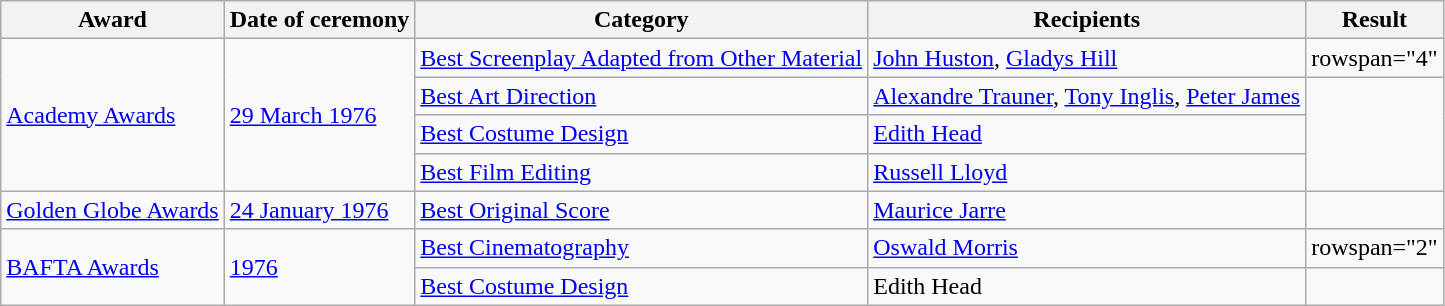<table class="wikitable sortable plainrowheaders">
<tr>
<th>Award</th>
<th>Date of ceremony</th>
<th>Category</th>
<th>Recipients</th>
<th>Result</th>
</tr>
<tr>
<td rowspan="4"><a href='#'>Academy Awards</a></td>
<td rowspan="4"><a href='#'>29 March 1976</a></td>
<td><a href='#'>Best Screenplay Adapted from Other Material</a></td>
<td><a href='#'>John Huston</a>, <a href='#'>Gladys Hill</a></td>
<td>rowspan="4" </td>
</tr>
<tr>
<td><a href='#'>Best Art Direction</a></td>
<td><a href='#'>Alexandre Trauner</a>, <a href='#'>Tony Inglis</a>, <a href='#'>Peter James</a></td>
</tr>
<tr>
<td><a href='#'>Best Costume Design</a></td>
<td><a href='#'>Edith Head</a></td>
</tr>
<tr>
<td><a href='#'>Best Film Editing</a></td>
<td><a href='#'>Russell Lloyd</a></td>
</tr>
<tr>
<td><a href='#'>Golden Globe Awards</a></td>
<td><a href='#'>24 January 1976</a></td>
<td><a href='#'>Best Original Score</a></td>
<td><a href='#'>Maurice Jarre</a></td>
<td></td>
</tr>
<tr>
<td rowspan="2"><a href='#'>BAFTA Awards</a></td>
<td rowspan="2"><a href='#'>1976</a></td>
<td><a href='#'>Best Cinematography</a></td>
<td><a href='#'>Oswald Morris</a></td>
<td>rowspan="2" </td>
</tr>
<tr>
<td><a href='#'>Best Costume Design</a></td>
<td>Edith Head</td>
</tr>
</table>
